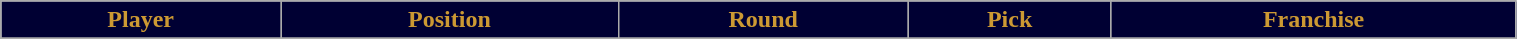<table class="wikitable" width="80%">
<tr align="center"  style="background:#000033;color:#CC9933;">
<td><strong>Player</strong></td>
<td><strong>Position</strong></td>
<td><strong>Round</strong></td>
<td><strong>Pick</strong></td>
<td><strong>Franchise</strong></td>
</tr>
<tr align="center" bgcolor="">
</tr>
</table>
